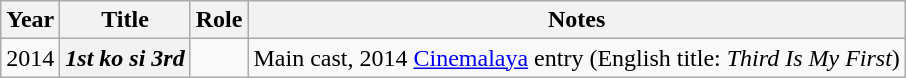<table class="wikitable plainrowheaders sortable">
<tr>
<th scope="col">Year</th>
<th scope="col">Title</th>
<th scope="col">Role</th>
<th scope="col" class="unsortable">Notes</th>
</tr>
<tr>
<td>2014</td>
<th scope="row"><em>1st ko si 3rd</em></th>
<td></td>
<td>Main cast, 2014 <a href='#'>Cinemalaya</a> entry (English title: <em>Third Is My First</em>)</td>
</tr>
</table>
